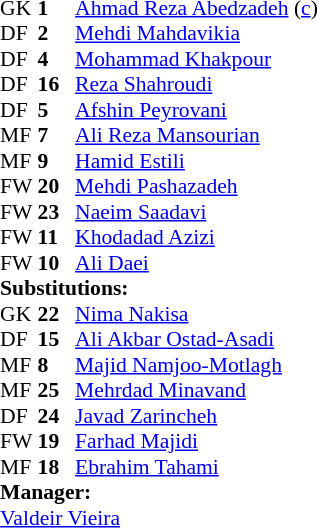<table style="font-size:90%; margin:0.2em auto;" cellspacing="0" cellpadding="0">
<tr>
<th width="25"></th>
<th width="25"></th>
</tr>
<tr>
<td>GK</td>
<td><strong>1</strong></td>
<td><a href='#'>Ahmad Reza Abedzadeh</a> (<a href='#'>c</a>)</td>
</tr>
<tr>
<td>DF</td>
<td><strong>2</strong></td>
<td><a href='#'>Mehdi Mahdavikia</a></td>
</tr>
<tr>
<td>DF</td>
<td><strong>4</strong></td>
<td><a href='#'>Mohammad Khakpour</a></td>
<td></td>
</tr>
<tr>
<td>DF</td>
<td><strong>16</strong></td>
<td><a href='#'>Reza Shahroudi</a></td>
</tr>
<tr>
<td>DF</td>
<td><strong>5</strong></td>
<td><a href='#'>Afshin Peyrovani</a></td>
</tr>
<tr>
<td>MF</td>
<td><strong>7</strong></td>
<td><a href='#'>Ali Reza Mansourian</a></td>
<td></td>
<td></td>
</tr>
<tr>
<td>MF</td>
<td><strong>9</strong></td>
<td><a href='#'>Hamid Estili</a></td>
</tr>
<tr>
<td>FW</td>
<td><strong>20</strong></td>
<td><a href='#'>Mehdi Pashazadeh</a></td>
<td></td>
<td></td>
</tr>
<tr>
<td>FW</td>
<td><strong>23</strong></td>
<td><a href='#'>Naeim Saadavi</a></td>
</tr>
<tr>
<td>FW</td>
<td><strong>11</strong></td>
<td><a href='#'>Khodadad Azizi</a></td>
</tr>
<tr>
<td>FW</td>
<td><strong>10</strong></td>
<td><a href='#'>Ali Daei</a></td>
</tr>
<tr>
<td colspan=3><strong>Substitutions:</strong></td>
</tr>
<tr>
<td>GK</td>
<td><strong>22</strong></td>
<td><a href='#'>Nima Nakisa</a></td>
</tr>
<tr>
<td>DF</td>
<td><strong>15</strong></td>
<td><a href='#'>Ali Akbar Ostad-Asadi</a></td>
</tr>
<tr>
<td>MF</td>
<td><strong>8</strong></td>
<td><a href='#'>Majid Namjoo-Motlagh</a></td>
</tr>
<tr>
<td>MF</td>
<td><strong>25</strong></td>
<td><a href='#'>Mehrdad Minavand</a></td>
</tr>
<tr>
<td>DF</td>
<td><strong>24</strong></td>
<td><a href='#'>Javad Zarincheh</a></td>
</tr>
<tr>
<td>FW</td>
<td><strong>19</strong></td>
<td><a href='#'>Farhad Majidi</a></td>
<td></td>
<td></td>
</tr>
<tr>
<td>MF</td>
<td><strong>18</strong></td>
<td><a href='#'>Ebrahim Tahami</a></td>
<td></td>
<td></td>
</tr>
<tr>
<td colspan=3><strong>Manager:</strong></td>
</tr>
<tr>
<td colspan="4"> <a href='#'>Valdeir Vieira</a></td>
</tr>
</table>
